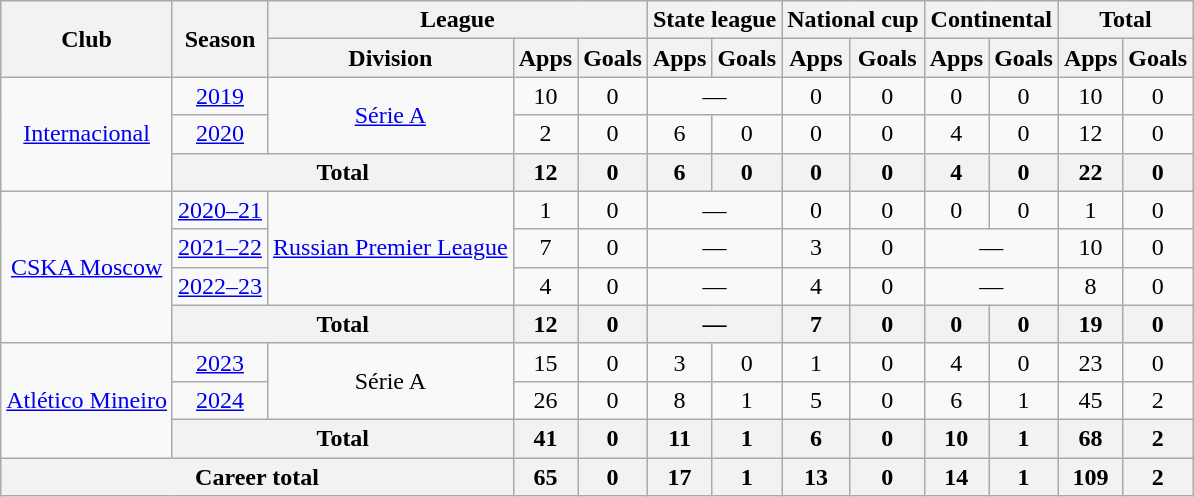<table class="wikitable" style="text-align:center">
<tr>
<th rowspan="2">Club</th>
<th rowspan="2">Season</th>
<th colspan="3">League</th>
<th colspan="2">State league</th>
<th colspan="2">National cup</th>
<th colspan="2">Continental</th>
<th colspan="2">Total</th>
</tr>
<tr>
<th>Division</th>
<th>Apps</th>
<th>Goals</th>
<th>Apps</th>
<th>Goals</th>
<th>Apps</th>
<th>Goals</th>
<th>Apps</th>
<th>Goals</th>
<th>Apps</th>
<th>Goals</th>
</tr>
<tr>
<td rowspan="3"><a href='#'>Internacional</a></td>
<td><a href='#'>2019</a></td>
<td rowspan="2"><a href='#'>Série A</a></td>
<td>10</td>
<td>0</td>
<td colspan="2">—</td>
<td>0</td>
<td>0</td>
<td>0</td>
<td>0</td>
<td>10</td>
<td>0</td>
</tr>
<tr>
<td><a href='#'>2020</a></td>
<td>2</td>
<td>0</td>
<td>6</td>
<td>0</td>
<td>0</td>
<td>0</td>
<td>4</td>
<td>0</td>
<td>12</td>
<td>0</td>
</tr>
<tr>
<th colspan="2">Total</th>
<th>12</th>
<th>0</th>
<th>6</th>
<th>0</th>
<th>0</th>
<th>0</th>
<th>4</th>
<th>0</th>
<th>22</th>
<th>0</th>
</tr>
<tr>
<td rowspan="4"><a href='#'>CSKA Moscow</a></td>
<td><a href='#'>2020–21</a></td>
<td rowspan=3><a href='#'>Russian Premier League</a></td>
<td>1</td>
<td>0</td>
<td colspan="2">—</td>
<td>0</td>
<td>0</td>
<td>0</td>
<td>0</td>
<td>1</td>
<td>0</td>
</tr>
<tr>
<td><a href='#'>2021–22</a></td>
<td>7</td>
<td>0</td>
<td colspan="2">—</td>
<td>3</td>
<td>0</td>
<td colspan="2">—</td>
<td>10</td>
<td>0</td>
</tr>
<tr>
<td><a href='#'>2022–23</a></td>
<td>4</td>
<td>0</td>
<td colspan="2">—</td>
<td>4</td>
<td>0</td>
<td colspan="2">—</td>
<td>8</td>
<td>0</td>
</tr>
<tr>
<th colspan="2">Total</th>
<th>12</th>
<th>0</th>
<th colspan="2">—</th>
<th>7</th>
<th>0</th>
<th>0</th>
<th>0</th>
<th>19</th>
<th>0</th>
</tr>
<tr>
<td rowspan="3"><a href='#'>Atlético Mineiro</a></td>
<td><a href='#'>2023</a></td>
<td rowspan=2>Série A</td>
<td>15</td>
<td>0</td>
<td>3</td>
<td>0</td>
<td>1</td>
<td>0</td>
<td>4</td>
<td>0</td>
<td>23</td>
<td>0</td>
</tr>
<tr>
<td><a href='#'>2024</a></td>
<td>26</td>
<td>0</td>
<td>8</td>
<td>1</td>
<td>5</td>
<td>0</td>
<td>6</td>
<td>1</td>
<td>45</td>
<td>2</td>
</tr>
<tr>
<th colspan="2">Total</th>
<th>41</th>
<th>0</th>
<th>11</th>
<th>1</th>
<th>6</th>
<th>0</th>
<th>10</th>
<th>1</th>
<th>68</th>
<th>2</th>
</tr>
<tr>
<th colspan="3">Career total</th>
<th>65</th>
<th>0</th>
<th>17</th>
<th>1</th>
<th>13</th>
<th>0</th>
<th>14</th>
<th>1</th>
<th>109</th>
<th>2</th>
</tr>
</table>
